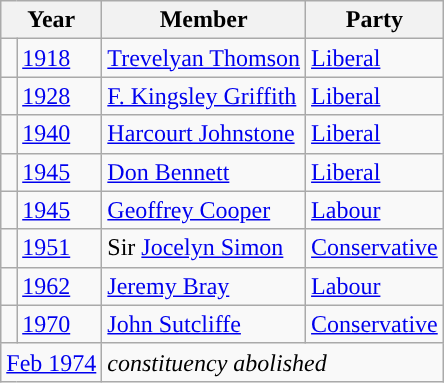<table class="wikitable">
<tr>
<th colspan="2">Year</th>
<th>Member</th>
<th>Party</th>
</tr>
<tr>
<td style="color:inherit;background-color: "></td>
<td><a href='#'>1918</a></td>
<td><a href='#'>Trevelyan Thomson</a></td>
<td><a href='#'>Liberal</a></td>
</tr>
<tr>
<td style="color:inherit;background-color: "></td>
<td><a href='#'>1928</a></td>
<td><a href='#'>F. Kingsley Griffith</a></td>
<td><a href='#'>Liberal</a></td>
</tr>
<tr>
<td style="color:inherit;background-color: "></td>
<td><a href='#'>1940</a></td>
<td><a href='#'>Harcourt Johnstone</a></td>
<td><a href='#'>Liberal</a></td>
</tr>
<tr>
<td style="color:inherit;background-color: "></td>
<td><a href='#'>1945</a></td>
<td><a href='#'>Don Bennett</a></td>
<td><a href='#'>Liberal</a></td>
</tr>
<tr>
<td style="color:inherit;background-color: "></td>
<td><a href='#'>1945</a></td>
<td><a href='#'>Geoffrey Cooper</a></td>
<td><a href='#'>Labour</a></td>
</tr>
<tr>
<td style="color:inherit;background-color: "></td>
<td><a href='#'>1951</a></td>
<td>Sir <a href='#'>Jocelyn Simon</a></td>
<td><a href='#'>Conservative</a></td>
</tr>
<tr>
<td style="color:inherit;background-color: "></td>
<td><a href='#'>1962</a></td>
<td><a href='#'>Jeremy Bray</a></td>
<td><a href='#'>Labour</a></td>
</tr>
<tr>
<td style="color:inherit;background-color: "></td>
<td><a href='#'>1970</a></td>
<td><a href='#'>John Sutcliffe</a></td>
<td><a href='#'>Conservative</a></td>
</tr>
<tr>
<td colspan="2" align="center"><a href='#'>Feb 1974</a></td>
<td colspan="2"><em>constituency abolished</em></td>
</tr>
</table>
